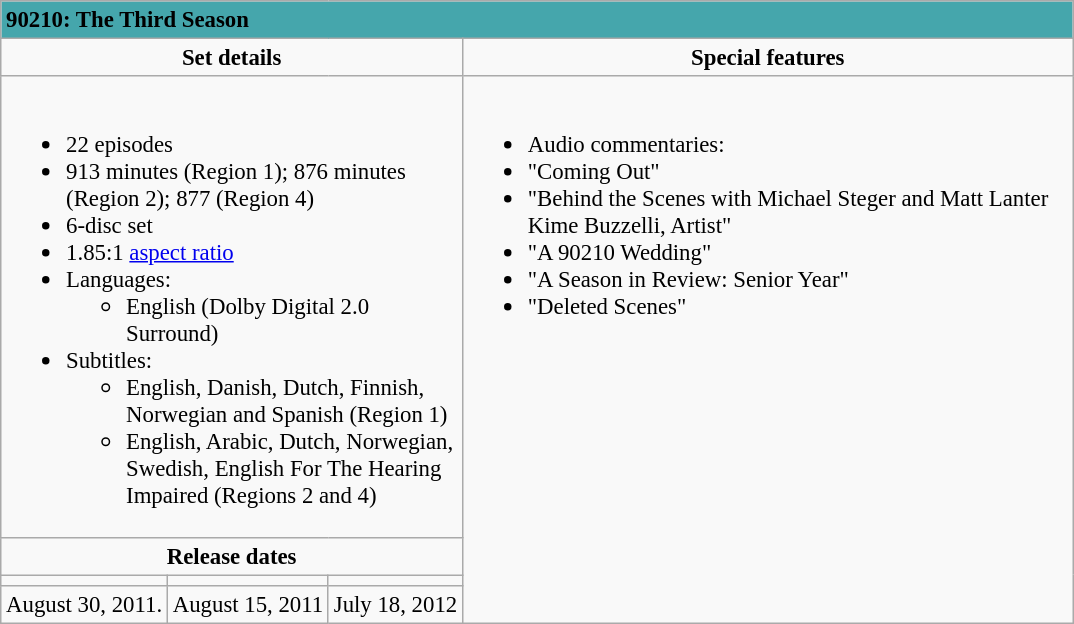<table class="wikitable" style="font-size:95%;">
<tr style="background:#45A6AC">
<td colspan="6"><strong>90210: The Third Season</strong></td>
</tr>
<tr>
<td align="center" width="300" colspan="3"><strong>Set details</strong></td>
<td width="400" align="center"><strong>Special features</strong></td>
</tr>
<tr valign="top">
<td colspan="3" align="left" width="300"><br><ul><li>22 episodes</li><li>913 minutes (Region 1); 876 minutes (Region 2); 877 (Region 4)</li><li>6-disc set</li><li>1.85:1 <a href='#'>aspect ratio</a></li><li>Languages:<ul><li>English (Dolby Digital 2.0 Surround)</li></ul></li><li>Subtitles:<ul><li>English, Danish, Dutch, Finnish, Norwegian and Spanish (Region 1)</li><li>English, Arabic, Dutch, Norwegian, Swedish, English For The Hearing Impaired (Regions 2 and 4)</li></ul></li></ul></td>
<td rowspan="4" align="left" width="400"><br><ul><li>Audio commentaries:</li><li>"Coming Out"</li><li>"Behind the Scenes with Michael Steger and Matt Lanter Kime Buzzelli, Artist"</li><li>"A 90210 Wedding"</li><li>"A Season in Review: Senior Year"</li><li>"Deleted Scenes"</li></ul></td>
</tr>
<tr>
<td colspan="3" align="center"><strong>Release dates</strong></td>
</tr>
<tr>
<td align="center"></td>
<td align="center"></td>
<td align="center"></td>
</tr>
<tr>
<td align="center">August 30, 2011.</td>
<td align="center">August 15, 2011</td>
<td align="center">July 18, 2012</td>
</tr>
</table>
